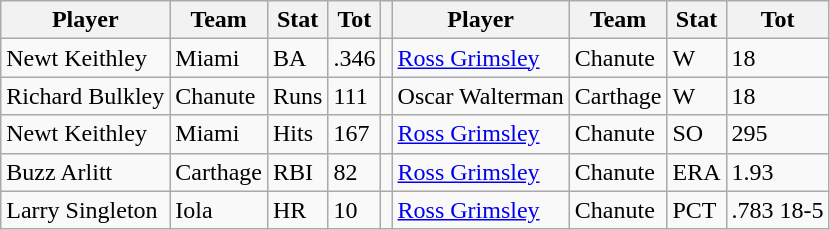<table class="wikitable">
<tr>
<th>Player</th>
<th>Team</th>
<th>Stat</th>
<th>Tot</th>
<th></th>
<th>Player</th>
<th>Team</th>
<th>Stat</th>
<th>Tot</th>
</tr>
<tr>
<td>Newt Keithley</td>
<td>Miami</td>
<td>BA</td>
<td>.346</td>
<td></td>
<td><a href='#'>Ross Grimsley</a></td>
<td>Chanute</td>
<td>W</td>
<td>18</td>
</tr>
<tr>
<td>Richard Bulkley</td>
<td>Chanute</td>
<td>Runs</td>
<td>111</td>
<td></td>
<td>Oscar Walterman</td>
<td>Carthage</td>
<td>W</td>
<td>18</td>
</tr>
<tr>
<td>Newt Keithley</td>
<td>Miami</td>
<td>Hits</td>
<td>167</td>
<td></td>
<td><a href='#'>Ross Grimsley</a></td>
<td>Chanute</td>
<td>SO</td>
<td>295</td>
</tr>
<tr>
<td>Buzz Arlitt</td>
<td>Carthage</td>
<td>RBI</td>
<td>82</td>
<td></td>
<td><a href='#'>Ross Grimsley</a></td>
<td>Chanute</td>
<td>ERA</td>
<td>1.93</td>
</tr>
<tr>
<td>Larry Singleton</td>
<td>Iola</td>
<td>HR</td>
<td>10</td>
<td></td>
<td><a href='#'>Ross Grimsley</a></td>
<td>Chanute</td>
<td>PCT</td>
<td>.783 18-5</td>
</tr>
</table>
